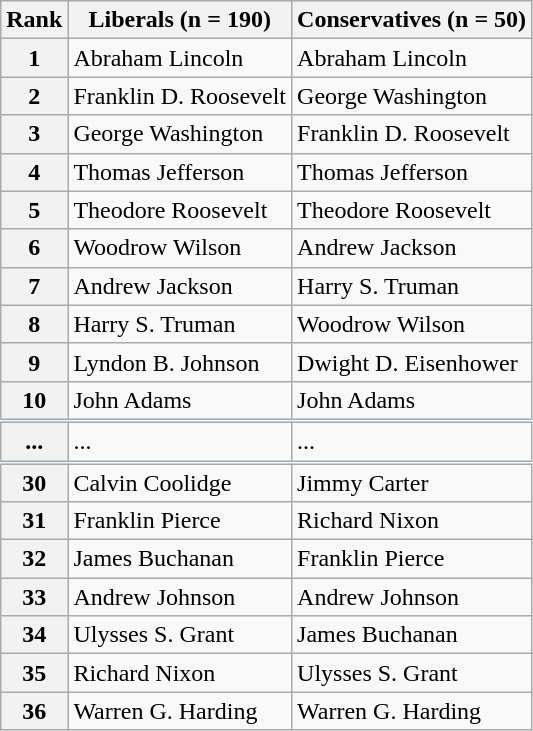<table class="wikitable">
<tr>
<th scope="col">Rank</th>
<th scope="col">Liberals (n = 190)</th>
<th scope="col">Conservatives (n = 50)</th>
</tr>
<tr>
<th scope="row">1</th>
<td>Abraham Lincoln</td>
<td>Abraham Lincoln</td>
</tr>
<tr>
<th scope="row">2</th>
<td>Franklin D. Roosevelt</td>
<td>George Washington</td>
</tr>
<tr>
<th scope="row">3</th>
<td>George Washington</td>
<td>Franklin D. Roosevelt</td>
</tr>
<tr>
<th scope="row">4</th>
<td>Thomas Jefferson</td>
<td>Thomas Jefferson</td>
</tr>
<tr>
<th scope="row">5</th>
<td>Theodore Roosevelt</td>
<td>Theodore Roosevelt</td>
</tr>
<tr>
<th scope="row">6</th>
<td>Woodrow Wilson</td>
<td>Andrew Jackson</td>
</tr>
<tr>
<th scope="row">7</th>
<td>Andrew Jackson</td>
<td>Harry S. Truman</td>
</tr>
<tr>
<th scope="row">8</th>
<td>Harry S. Truman</td>
<td>Woodrow Wilson</td>
</tr>
<tr>
<th scope="row">9</th>
<td>Lyndon B. Johnson</td>
<td>Dwight D. Eisenhower</td>
</tr>
<tr>
<th scope="row">10</th>
<td>John Adams</td>
<td>John Adams</td>
</tr>
<tr style="border-top:3px double #a2a9b1;">
<th scope="row">...</th>
<td>...</td>
<td>...</td>
</tr>
<tr style="border-top:3px double #a2a9b1;">
<th scope="row">30</th>
<td>Calvin Coolidge</td>
<td>Jimmy Carter</td>
</tr>
<tr>
<th scope="row">31</th>
<td>Franklin Pierce</td>
<td>Richard Nixon</td>
</tr>
<tr>
<th scope="row">32</th>
<td>James Buchanan</td>
<td>Franklin Pierce</td>
</tr>
<tr>
<th scope="row">33</th>
<td>Andrew Johnson</td>
<td>Andrew Johnson</td>
</tr>
<tr>
<th scope="row">34</th>
<td>Ulysses S. Grant</td>
<td>James Buchanan</td>
</tr>
<tr>
<th scope="row">35</th>
<td>Richard Nixon</td>
<td>Ulysses S. Grant</td>
</tr>
<tr>
<th scope="row">36</th>
<td>Warren G. Harding</td>
<td>Warren G. Harding</td>
</tr>
</table>
